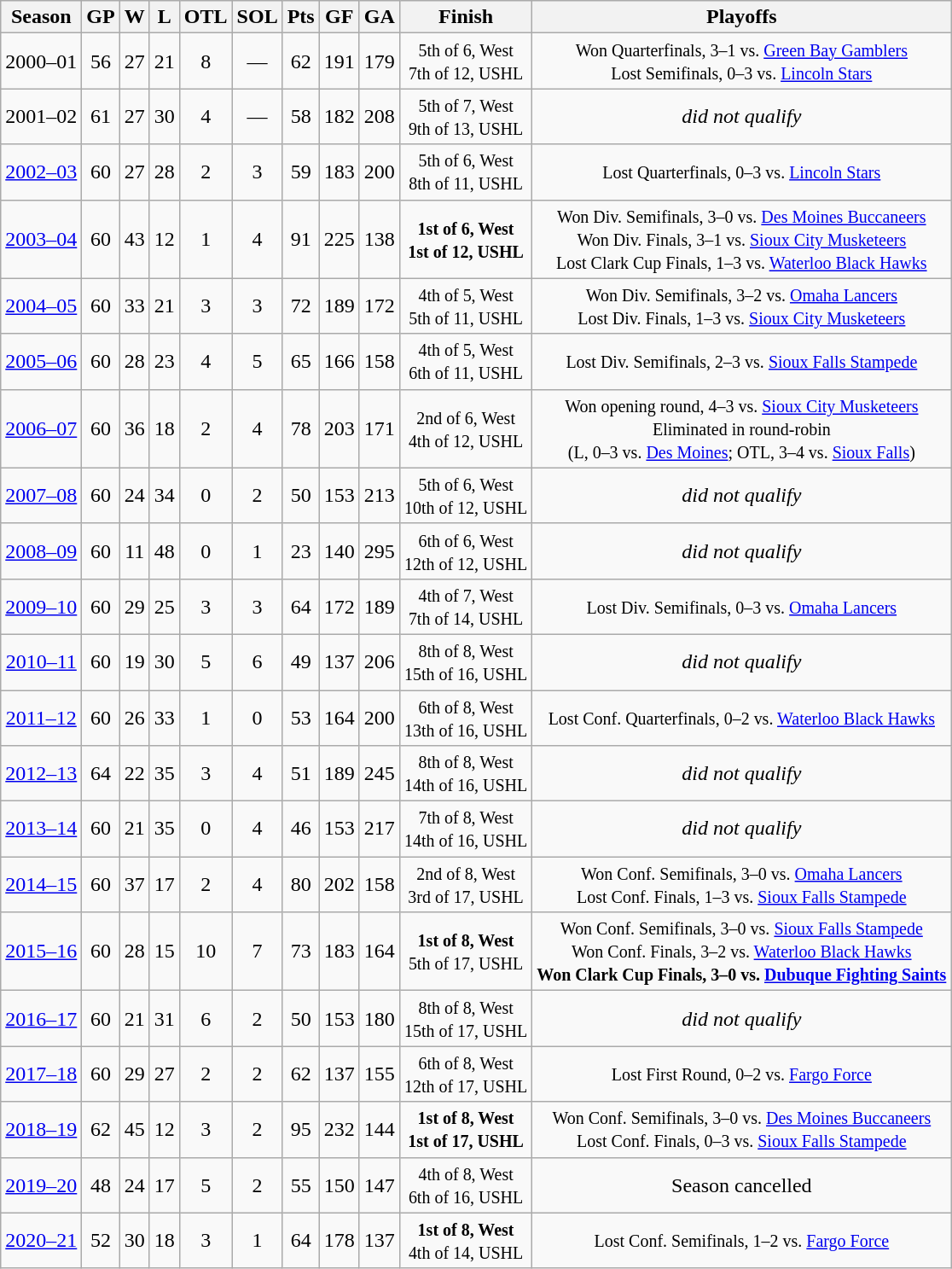<table class="wikitable" style="text-align:center">
<tr>
<th>Season</th>
<th>GP</th>
<th>W</th>
<th>L</th>
<th>OTL</th>
<th>SOL</th>
<th>Pts</th>
<th>GF</th>
<th>GA</th>
<th>Finish</th>
<th>Playoffs</th>
</tr>
<tr>
<td>2000–01</td>
<td>56</td>
<td>27</td>
<td>21</td>
<td>8</td>
<td>—</td>
<td>62</td>
<td>191</td>
<td>179</td>
<td><small>5th of 6, West<br>7th of 12, USHL</small></td>
<td><small>Won Quarterfinals, 3–1 vs. <a href='#'>Green Bay Gamblers</a><br>Lost Semifinals, 0–3 vs. <a href='#'>Lincoln Stars</a></small></td>
</tr>
<tr>
<td>2001–02</td>
<td>61</td>
<td>27</td>
<td>30</td>
<td>4</td>
<td>—</td>
<td>58</td>
<td>182</td>
<td>208</td>
<td><small>5th of 7, West<br>9th of 13, USHL</small></td>
<td><em>did not qualify</em></td>
</tr>
<tr>
<td><a href='#'>2002–03</a></td>
<td>60</td>
<td>27</td>
<td>28</td>
<td>2</td>
<td>3</td>
<td>59</td>
<td>183</td>
<td>200</td>
<td><small>5th of 6, West<br>8th of 11, USHL</small></td>
<td><small>Lost Quarterfinals, 0–3 vs. <a href='#'>Lincoln Stars</a></small></td>
</tr>
<tr>
<td><a href='#'>2003–04</a></td>
<td>60</td>
<td>43</td>
<td>12</td>
<td>1</td>
<td>4</td>
<td>91</td>
<td>225</td>
<td>138</td>
<td><small><strong>1st of 6, West<br>1st of 12, USHL</strong></small></td>
<td><small>Won Div. Semifinals, 3–0 vs. <a href='#'>Des Moines Buccaneers</a><br>Won Div. Finals, 3–1 vs. <a href='#'>Sioux City Musketeers</a><br>Lost Clark Cup Finals, 1–3 vs. <a href='#'>Waterloo Black Hawks</a></small></td>
</tr>
<tr>
<td><a href='#'>2004–05</a></td>
<td>60</td>
<td>33</td>
<td>21</td>
<td>3</td>
<td>3</td>
<td>72</td>
<td>189</td>
<td>172</td>
<td><small>4th of 5, West<br>5th of 11, USHL</small></td>
<td><small>Won Div. Semifinals, 3–2 vs. <a href='#'>Omaha Lancers</a><br>Lost Div. Finals, 1–3 vs. <a href='#'>Sioux City Musketeers</a></small></td>
</tr>
<tr>
<td><a href='#'>2005–06</a></td>
<td>60</td>
<td>28</td>
<td>23</td>
<td>4</td>
<td>5</td>
<td>65</td>
<td>166</td>
<td>158</td>
<td><small>4th of 5, West<br>6th of 11, USHL</small></td>
<td><small>Lost Div. Semifinals, 2–3 vs. <a href='#'>Sioux Falls Stampede</a></small></td>
</tr>
<tr>
<td><a href='#'>2006–07</a></td>
<td>60</td>
<td>36</td>
<td>18</td>
<td>2</td>
<td>4</td>
<td>78</td>
<td>203</td>
<td>171</td>
<td><small>2nd of 6, West<br>4th of 12, USHL</small></td>
<td><small>Won opening round, 4–3 vs. <a href='#'>Sioux City Musketeers</a><br>Eliminated in round-robin<br>(L, 0–3 vs. <a href='#'>Des Moines</a>; OTL, 3–4 vs. <a href='#'>Sioux Falls</a>)</small></td>
</tr>
<tr>
<td><a href='#'>2007–08</a></td>
<td>60</td>
<td>24</td>
<td>34</td>
<td>0</td>
<td>2</td>
<td>50</td>
<td>153</td>
<td>213</td>
<td><small>5th of 6, West<br>10th of 12, USHL</small></td>
<td><em>did not qualify</em></td>
</tr>
<tr>
<td><a href='#'>2008–09</a></td>
<td>60</td>
<td>11</td>
<td>48</td>
<td>0</td>
<td>1</td>
<td>23</td>
<td>140</td>
<td>295</td>
<td><small>6th of 6, West<br>12th of 12, USHL</small></td>
<td><em>did not qualify</em></td>
</tr>
<tr>
<td><a href='#'>2009–10</a></td>
<td>60</td>
<td>29</td>
<td>25</td>
<td>3</td>
<td>3</td>
<td>64</td>
<td>172</td>
<td>189</td>
<td><small>4th of 7, West<br>7th of 14, USHL</small></td>
<td><small>Lost Div. Semifinals, 0–3 vs. <a href='#'>Omaha Lancers</a></small></td>
</tr>
<tr>
<td><a href='#'>2010–11</a></td>
<td>60</td>
<td>19</td>
<td>30</td>
<td>5</td>
<td>6</td>
<td>49</td>
<td>137</td>
<td>206</td>
<td><small>8th of 8, West<br>15th of 16, USHL</small></td>
<td><em>did not qualify</em></td>
</tr>
<tr>
<td><a href='#'>2011–12</a></td>
<td>60</td>
<td>26</td>
<td>33</td>
<td>1</td>
<td>0</td>
<td>53</td>
<td>164</td>
<td>200</td>
<td><small>6th of 8, West<br>13th of 16, USHL</small></td>
<td><small>Lost Conf. Quarterfinals, 0–2 vs. <a href='#'>Waterloo Black Hawks</a></small></td>
</tr>
<tr>
<td><a href='#'>2012–13</a></td>
<td>64</td>
<td>22</td>
<td>35</td>
<td>3</td>
<td>4</td>
<td>51</td>
<td>189</td>
<td>245</td>
<td><small>8th of 8, West<br>14th of 16, USHL</small></td>
<td><em>did not qualify</em></td>
</tr>
<tr>
<td><a href='#'>2013–14</a></td>
<td>60</td>
<td>21</td>
<td>35</td>
<td>0</td>
<td>4</td>
<td>46</td>
<td>153</td>
<td>217</td>
<td><small>7th of 8, West<br>14th of 16, USHL</small></td>
<td><em>did not qualify</em></td>
</tr>
<tr>
<td><a href='#'>2014–15</a></td>
<td>60</td>
<td>37</td>
<td>17</td>
<td>2</td>
<td>4</td>
<td>80</td>
<td>202</td>
<td>158</td>
<td><small>2nd of 8, West<br>3rd of 17, USHL</small></td>
<td><small>Won Conf. Semifinals, 3–0 vs. <a href='#'>Omaha Lancers</a><br>Lost Conf. Finals, 1–3 vs. <a href='#'>Sioux Falls Stampede</a></small></td>
</tr>
<tr>
<td><a href='#'>2015–16</a></td>
<td>60</td>
<td>28</td>
<td>15</td>
<td>10</td>
<td>7</td>
<td>73</td>
<td>183</td>
<td>164</td>
<td><small><strong>1st of 8, West</strong><br>5th of 17, USHL</small></td>
<td><small>Won Conf. Semifinals, 3–0 vs. <a href='#'>Sioux Falls Stampede</a><br>Won Conf. Finals, 3–2 vs. <a href='#'>Waterloo Black Hawks</a><br><strong>Won Clark Cup Finals, 3–0 vs. <a href='#'>Dubuque Fighting Saints</a></strong></small></td>
</tr>
<tr>
<td><a href='#'>2016–17</a></td>
<td>60</td>
<td>21</td>
<td>31</td>
<td>6</td>
<td>2</td>
<td>50</td>
<td>153</td>
<td>180</td>
<td><small>8th of 8, West<br>15th of 17, USHL</small></td>
<td><em>did not qualify</em></td>
</tr>
<tr>
<td><a href='#'>2017–18</a></td>
<td>60</td>
<td>29</td>
<td>27</td>
<td>2</td>
<td>2</td>
<td>62</td>
<td>137</td>
<td>155</td>
<td><small>6th of 8, West<br>12th of 17, USHL</small></td>
<td><small>Lost First Round, 0–2 vs. <a href='#'>Fargo Force</a></small></td>
</tr>
<tr>
<td><a href='#'>2018–19</a></td>
<td>62</td>
<td>45</td>
<td>12</td>
<td>3</td>
<td>2</td>
<td>95</td>
<td>232</td>
<td>144</td>
<td><small><strong>1st of 8, West<br>1st of 17, USHL</strong></small></td>
<td><small>Won Conf. Semifinals, 3–0 vs. <a href='#'>Des Moines Buccaneers</a><br>Lost Conf. Finals, 0–3 vs. <a href='#'>Sioux Falls Stampede</a></small></td>
</tr>
<tr>
<td><a href='#'>2019–20</a></td>
<td>48</td>
<td>24</td>
<td>17</td>
<td>5</td>
<td>2</td>
<td>55</td>
<td>150</td>
<td>147</td>
<td><small>4th of 8, West<br>6th of 16, USHL</small></td>
<td>Season cancelled</td>
</tr>
<tr>
<td><a href='#'>2020–21</a></td>
<td>52</td>
<td>30</td>
<td>18</td>
<td>3</td>
<td>1</td>
<td>64</td>
<td>178</td>
<td>137</td>
<td><small><strong>1st of 8, West</strong><br>4th of 14, USHL</small></td>
<td><small>Lost Conf. Semifinals, 1–2 vs. <a href='#'>Fargo Force</a></small></td>
</tr>
</table>
